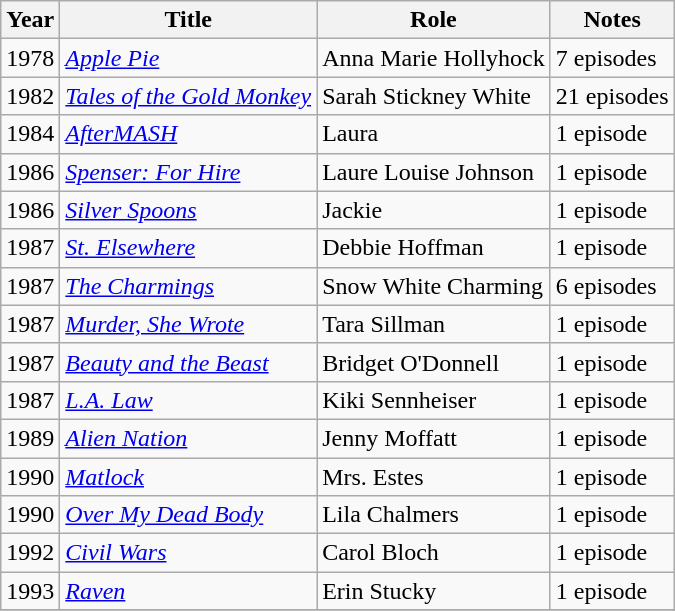<table class="wikitable sortable">
<tr>
<th>Year</th>
<th>Title</th>
<th>Role</th>
<th>Notes</th>
</tr>
<tr>
<td>1978</td>
<td><em><a href='#'>Apple Pie</a></em></td>
<td>Anna Marie Hollyhock</td>
<td>7 episodes</td>
</tr>
<tr>
<td>1982</td>
<td><em><a href='#'>Tales of the Gold Monkey</a></em></td>
<td>Sarah Stickney White</td>
<td>21 episodes</td>
</tr>
<tr>
<td>1984</td>
<td><em><a href='#'>AfterMASH</a></em></td>
<td>Laura</td>
<td>1 episode</td>
</tr>
<tr>
<td>1986</td>
<td><em><a href='#'>Spenser: For Hire</a></em></td>
<td>Laure Louise Johnson</td>
<td>1 episode</td>
</tr>
<tr>
<td>1986</td>
<td><em><a href='#'>Silver Spoons</a></em></td>
<td>Jackie</td>
<td>1 episode</td>
</tr>
<tr>
<td>1987</td>
<td><em><a href='#'>St. Elsewhere</a></em></td>
<td>Debbie Hoffman</td>
<td>1 episode</td>
</tr>
<tr>
<td>1987</td>
<td><em><a href='#'>The Charmings</a></em></td>
<td>Snow White Charming</td>
<td>6 episodes</td>
</tr>
<tr>
<td>1987</td>
<td><em><a href='#'>Murder, She Wrote</a></em></td>
<td>Tara Sillman</td>
<td>1 episode</td>
</tr>
<tr>
<td>1987</td>
<td><em><a href='#'>Beauty and the Beast</a></em></td>
<td>Bridget O'Donnell</td>
<td>1 episode</td>
</tr>
<tr>
<td>1987</td>
<td><em><a href='#'>L.A. Law</a></em></td>
<td>Kiki Sennheiser</td>
<td>1 episode</td>
</tr>
<tr>
<td>1989</td>
<td><em><a href='#'>Alien Nation</a></em></td>
<td>Jenny Moffatt</td>
<td>1 episode</td>
</tr>
<tr>
<td>1990</td>
<td><em><a href='#'>Matlock</a></em></td>
<td>Mrs. Estes</td>
<td>1 episode</td>
</tr>
<tr>
<td>1990</td>
<td><em><a href='#'>Over My Dead Body</a></em></td>
<td>Lila Chalmers</td>
<td>1 episode</td>
</tr>
<tr>
<td>1992</td>
<td><em><a href='#'>Civil Wars</a></em></td>
<td>Carol Bloch</td>
<td>1 episode</td>
</tr>
<tr>
<td>1993</td>
<td><em><a href='#'>Raven</a></em></td>
<td>Erin Stucky</td>
<td>1 episode</td>
</tr>
<tr>
</tr>
</table>
